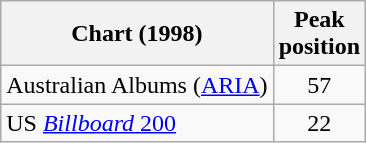<table class="wikitable sortable">
<tr>
<th align="left">Chart (1998)</th>
<th align="left">Peak<br>position</th>
</tr>
<tr>
<td align="left">Australian Albums (<a href='#'>ARIA</a>)</td>
<td align="center">57</td>
</tr>
<tr>
<td align="left">US <a href='#'><em>Billboard</em> 200</a></td>
<td align="center">22</td>
</tr>
</table>
